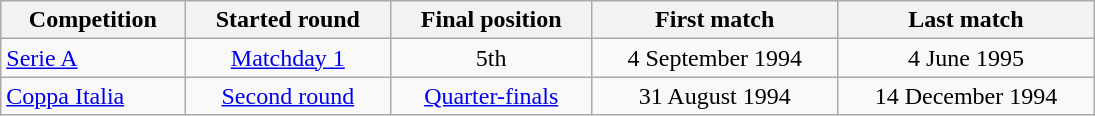<table class=wikitable style="text-align:center; width:730px">
<tr>
<th style=text-align:center; width:150px;>Competition</th>
<th style=text-align:center; width:100px;>Started round</th>
<th style=text-align:center; width:100px;>Final position</th>
<th style=text-align:center; width:150px;>First match</th>
<th style=text-align:center; width:140px;>Last match</th>
</tr>
<tr>
<td style=text-align:left;><a href='#'>Serie A</a></td>
<td><a href='#'>Matchday 1</a></td>
<td>5th</td>
<td>4 September 1994</td>
<td>4 June 1995</td>
</tr>
<tr>
<td style=text-align:left;><a href='#'>Coppa Italia</a></td>
<td><a href='#'>Second round</a></td>
<td><a href='#'>Quarter-finals</a></td>
<td>31 August 1994</td>
<td>14 December 1994</td>
</tr>
</table>
